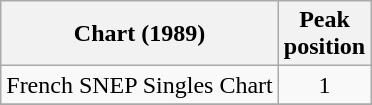<table class="wikitable sortable">
<tr>
<th align="left">Chart (1989)</th>
<th align="center">Peak<br>position</th>
</tr>
<tr>
<td align="left">French SNEP Singles Chart</td>
<td align="center">1</td>
</tr>
<tr>
</tr>
</table>
